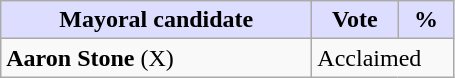<table class="wikitable">
<tr>
<th style="background:#ddf;" width="200px">Mayoral candidate</th>
<th style="background:#ddf;" width="50px">Vote</th>
<th style="background:#ddf;" width="30px">%</th>
</tr>
<tr>
<td><strong>Aaron Stone</strong> (X)</td>
<td colspan="2">Acclaimed</td>
</tr>
</table>
